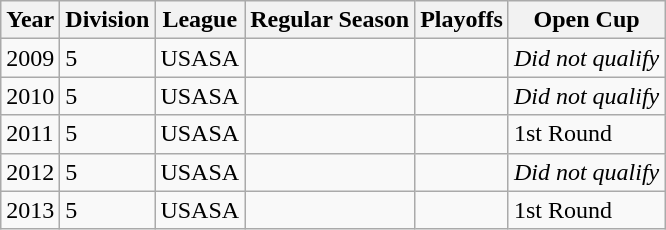<table class="wikitable">
<tr>
<th>Year</th>
<th>Division</th>
<th>League</th>
<th>Regular Season</th>
<th>Playoffs</th>
<th>Open Cup</th>
</tr>
<tr>
<td>2009</td>
<td>5</td>
<td>USASA</td>
<td></td>
<td></td>
<td><em>Did not qualify</em></td>
</tr>
<tr>
<td>2010</td>
<td>5</td>
<td>USASA</td>
<td></td>
<td></td>
<td><em>Did not qualify</em></td>
</tr>
<tr>
<td>2011</td>
<td>5</td>
<td>USASA</td>
<td></td>
<td></td>
<td>1st Round</td>
</tr>
<tr>
<td>2012</td>
<td>5</td>
<td>USASA</td>
<td></td>
<td></td>
<td><em>Did not qualify</em></td>
</tr>
<tr>
<td>2013</td>
<td>5</td>
<td>USASA</td>
<td></td>
<td></td>
<td>1st Round</td>
</tr>
</table>
